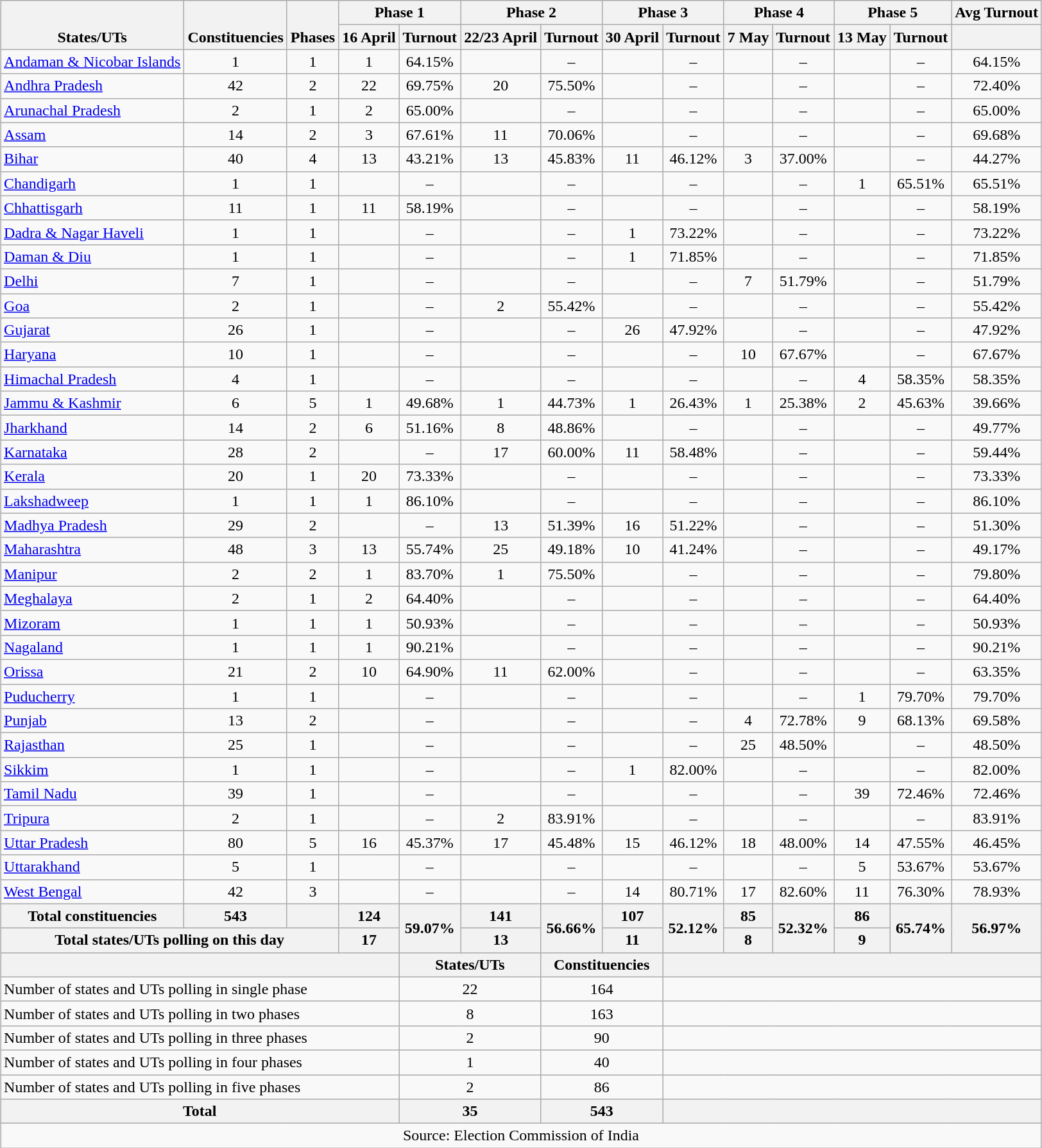<table class="wikitable sortable mw-collapsible" style="margin:auto;">
<tr>
<th rowspan="2" style="vertical-align:bottom;">States/UTs</th>
<th rowspan="2" style="vertical-align:bottom;">Constituencies</th>
<th rowspan="2" style="vertical-align:bottom;">Phases</th>
<th colspan="2" style="text-align:center;">Phase 1</th>
<th colspan="2" style="text-align:center;">Phase 2</th>
<th colspan="2" style="text-align:center;">Phase 3</th>
<th colspan="2" style="text-align:center;">Phase 4</th>
<th colspan="2" style="text-align:center;">Phase 5</th>
<th>Avg Turnout</th>
</tr>
<tr>
<th>16 April</th>
<th>Turnout</th>
<th>22/23 April</th>
<th>Turnout</th>
<th>30 April</th>
<th>Turnout</th>
<th>7 May</th>
<th>Turnout</th>
<th>13 May</th>
<th>Turnout</th>
<th></th>
</tr>
<tr>
<td><a href='#'>Andaman & Nicobar Islands</a></td>
<td style="text-align:center;">1</td>
<td style="text-align:center;">1</td>
<td style="text-align:center;">1</td>
<td style="text-align:center;">64.15%</td>
<td style="text-align:center;"></td>
<td style="text-align:center;">–</td>
<td style="text-align:center;"></td>
<td style="text-align:center;">–</td>
<td style="text-align:center;"></td>
<td style="text-align:center;">–</td>
<td style="text-align:center;"></td>
<td style="text-align:center;">–</td>
<td style="text-align:center;">64.15%</td>
</tr>
<tr>
<td><a href='#'>Andhra Pradesh</a></td>
<td style="text-align:center;">42</td>
<td style="text-align:center;">2</td>
<td style="text-align:center;">22</td>
<td style="text-align:center;">69.75%</td>
<td style="text-align:center;">20</td>
<td style="text-align:center;">75.50%</td>
<td style="text-align:center;"></td>
<td style="text-align:center;">–</td>
<td style="text-align:center;"></td>
<td style="text-align:center;">–</td>
<td style="text-align:center;"></td>
<td style="text-align:center;">–</td>
<td style="text-align:center;">72.40%</td>
</tr>
<tr>
<td><a href='#'>Arunachal Pradesh</a></td>
<td style="text-align:center;">2</td>
<td style="text-align:center;">1</td>
<td style="text-align:center;">2</td>
<td style="text-align:center;">65.00%</td>
<td style="text-align:center;"></td>
<td style="text-align:center;">–</td>
<td style="text-align:center;"></td>
<td style="text-align:center;">–</td>
<td style="text-align:center;"></td>
<td style="text-align:center;">–</td>
<td style="text-align:center;"></td>
<td style="text-align:center;">–</td>
<td style="text-align:center;">65.00%</td>
</tr>
<tr>
<td><a href='#'>Assam</a></td>
<td style="text-align:center;">14</td>
<td style="text-align:center;">2</td>
<td style="text-align:center;">3</td>
<td style="text-align:center;">67.61%</td>
<td style="text-align:center;">11</td>
<td style="text-align:center;">70.06%</td>
<td style="text-align:center;"></td>
<td style="text-align:center;">–</td>
<td style="text-align:center;"></td>
<td style="text-align:center;">–</td>
<td style="text-align:center;"></td>
<td style="text-align:center;">–</td>
<td style="text-align:center;">69.68%</td>
</tr>
<tr>
<td><a href='#'>Bihar</a></td>
<td style="text-align:center;">40</td>
<td style="text-align:center;">4</td>
<td style="text-align:center;">13</td>
<td style="text-align:center;">43.21%</td>
<td style="text-align:center;">13</td>
<td style="text-align:center;">45.83%</td>
<td style="text-align:center;">11</td>
<td style="text-align:center;">46.12%</td>
<td style="text-align:center;">3</td>
<td style="text-align:center;">37.00%</td>
<td style="text-align:center;"></td>
<td style="text-align:center;">–</td>
<td style="text-align:center;">44.27%</td>
</tr>
<tr>
<td><a href='#'>Chandigarh</a></td>
<td style="text-align:center;">1</td>
<td style="text-align:center;">1</td>
<td style="text-align:center;"></td>
<td style="text-align:center;">–</td>
<td style="text-align:center;"></td>
<td style="text-align:center;">–</td>
<td style="text-align:center;"></td>
<td style="text-align:center;">–</td>
<td style="text-align:center;"></td>
<td style="text-align:center;">–</td>
<td style="text-align:center;">1</td>
<td style="text-align:center;">65.51%</td>
<td style="text-align:center;">65.51%</td>
</tr>
<tr>
<td><a href='#'>Chhattisgarh</a></td>
<td style="text-align:center;">11</td>
<td style="text-align:center;">1</td>
<td style="text-align:center;">11</td>
<td style="text-align:center;">58.19%</td>
<td style="text-align:center;"></td>
<td style="text-align:center;">–</td>
<td style="text-align:center;"></td>
<td style="text-align:center;">–</td>
<td style="text-align:center;"></td>
<td style="text-align:center;">–</td>
<td style="text-align:center;"></td>
<td style="text-align:center;">–</td>
<td style="text-align:center;">58.19%</td>
</tr>
<tr>
<td><a href='#'>Dadra & Nagar Haveli</a></td>
<td style="text-align:center;">1</td>
<td style="text-align:center;">1</td>
<td style="text-align:center;"></td>
<td style="text-align:center;">–</td>
<td style="text-align:center;"></td>
<td style="text-align:center;">–</td>
<td style="text-align:center;">1</td>
<td style="text-align:center;">73.22%</td>
<td style="text-align:center;"></td>
<td style="text-align:center;">–</td>
<td style="text-align:center;"></td>
<td style="text-align:center;">–</td>
<td style="text-align:center;">73.22%</td>
</tr>
<tr>
<td><a href='#'>Daman & Diu</a></td>
<td style="text-align:center;">1</td>
<td style="text-align:center;">1</td>
<td style="text-align:center;"></td>
<td style="text-align:center;">–</td>
<td style="text-align:center;"></td>
<td style="text-align:center;">–</td>
<td style="text-align:center;">1</td>
<td style="text-align:center;">71.85%</td>
<td style="text-align:center;"></td>
<td style="text-align:center;">–</td>
<td style="text-align:center;"></td>
<td style="text-align:center;">–</td>
<td style="text-align:center;">71.85%</td>
</tr>
<tr>
<td><a href='#'>Delhi</a></td>
<td style="text-align:center;">7</td>
<td style="text-align:center;">1</td>
<td style="text-align:center;"></td>
<td style="text-align:center;">–</td>
<td style="text-align:center;"></td>
<td style="text-align:center;">–</td>
<td style="text-align:center;"></td>
<td style="text-align:center;">–</td>
<td style="text-align:center;">7</td>
<td style="text-align:center;">51.79%</td>
<td style="text-align:center;"></td>
<td style="text-align:center;">–</td>
<td style="text-align:center;">51.79%</td>
</tr>
<tr>
<td><a href='#'>Goa</a></td>
<td style="text-align:center;">2</td>
<td style="text-align:center;">1</td>
<td style="text-align:center;"></td>
<td style="text-align:center;">–</td>
<td style="text-align:center;">2</td>
<td style="text-align:center;">55.42%</td>
<td style="text-align:center;"></td>
<td style="text-align:center;">–</td>
<td style="text-align:center;"></td>
<td style="text-align:center;">–</td>
<td style="text-align:center;"></td>
<td style="text-align:center;">–</td>
<td style="text-align:center;">55.42%</td>
</tr>
<tr>
<td><a href='#'>Gujarat</a></td>
<td style="text-align:center;">26</td>
<td style="text-align:center;">1</td>
<td style="text-align:center;"></td>
<td style="text-align:center;">–</td>
<td style="text-align:center;"></td>
<td style="text-align:center;">–</td>
<td style="text-align:center;">26</td>
<td style="text-align:center;">47.92%</td>
<td style="text-align:center;"></td>
<td style="text-align:center;">–</td>
<td style="text-align:center;"></td>
<td style="text-align:center;">–</td>
<td style="text-align:center;">47.92%</td>
</tr>
<tr>
<td><a href='#'>Haryana</a></td>
<td style="text-align:center;">10</td>
<td style="text-align:center;">1</td>
<td style="text-align:center;"></td>
<td style="text-align:center;">–</td>
<td style="text-align:center;"></td>
<td style="text-align:center;">–</td>
<td style="text-align:center;"></td>
<td style="text-align:center;">–</td>
<td style="text-align:center;">10</td>
<td style="text-align:center;">67.67%</td>
<td style="text-align:center;"></td>
<td style="text-align:center;">–</td>
<td style="text-align:center;">67.67%</td>
</tr>
<tr>
<td><a href='#'>Himachal Pradesh</a></td>
<td style="text-align:center;">4</td>
<td style="text-align:center;">1</td>
<td style="text-align:center;"></td>
<td style="text-align:center;">–</td>
<td style="text-align:center;"></td>
<td style="text-align:center;">–</td>
<td style="text-align:center;"></td>
<td style="text-align:center;">–</td>
<td style="text-align:center;"></td>
<td style="text-align:center;">–</td>
<td style="text-align:center;">4</td>
<td style="text-align:center;">58.35%</td>
<td style="text-align:center;">58.35%</td>
</tr>
<tr>
<td><a href='#'>Jammu & Kashmir</a></td>
<td style="text-align:center;">6</td>
<td style="text-align:center;">5</td>
<td style="text-align:center;">1</td>
<td style="text-align:center;">49.68%</td>
<td style="text-align:center;">1</td>
<td style="text-align:center;">44.73%</td>
<td style="text-align:center;">1</td>
<td style="text-align:center;">26.43%</td>
<td style="text-align:center;">1</td>
<td style="text-align:center;">25.38%</td>
<td style="text-align:center;">2</td>
<td style="text-align:center;">45.63%</td>
<td style="text-align:center;">39.66%</td>
</tr>
<tr>
<td><a href='#'>Jharkhand</a></td>
<td style="text-align:center;">14</td>
<td style="text-align:center;">2</td>
<td style="text-align:center;">6</td>
<td style="text-align:center;">51.16%</td>
<td style="text-align:center;">8</td>
<td style="text-align:center;">48.86%</td>
<td style="text-align:center;"></td>
<td style="text-align:center;">–</td>
<td style="text-align:center;"></td>
<td style="text-align:center;">–</td>
<td style="text-align:center;"></td>
<td style="text-align:center;">–</td>
<td style="text-align:center;">49.77%</td>
</tr>
<tr>
<td><a href='#'>Karnataka</a></td>
<td style="text-align:center;">28</td>
<td style="text-align:center;">2</td>
<td style="text-align:center;"></td>
<td style="text-align:center;">–</td>
<td style="text-align:center;">17</td>
<td style="text-align:center;">60.00%</td>
<td style="text-align:center;">11</td>
<td style="text-align:center;">58.48%</td>
<td style="text-align:center;"></td>
<td style="text-align:center;">–</td>
<td style="text-align:center;"></td>
<td style="text-align:center;">–</td>
<td style="text-align:center;">59.44%</td>
</tr>
<tr>
<td><a href='#'>Kerala</a></td>
<td style="text-align:center;">20</td>
<td style="text-align:center;">1</td>
<td style="text-align:center;">20</td>
<td style="text-align:center;">73.33%</td>
<td style="text-align:center;"></td>
<td style="text-align:center;">–</td>
<td style="text-align:center;"></td>
<td style="text-align:center;">–</td>
<td style="text-align:center;"></td>
<td style="text-align:center;">–</td>
<td style="text-align:center;"></td>
<td style="text-align:center;">–</td>
<td style="text-align:center;">73.33%</td>
</tr>
<tr>
<td><a href='#'>Lakshadweep</a></td>
<td style="text-align:center;">1</td>
<td style="text-align:center;">1</td>
<td style="text-align:center;">1</td>
<td style="text-align:center;">86.10%</td>
<td style="text-align:center;"></td>
<td style="text-align:center;">–</td>
<td style="text-align:center;"></td>
<td style="text-align:center;">–</td>
<td style="text-align:center;"></td>
<td style="text-align:center;">–</td>
<td style="text-align:center;"></td>
<td style="text-align:center;">–</td>
<td style="text-align:center;">86.10%</td>
</tr>
<tr>
<td><a href='#'>Madhya Pradesh</a></td>
<td style="text-align:center;">29</td>
<td style="text-align:center;">2</td>
<td style="text-align:center;"></td>
<td style="text-align:center;">–</td>
<td style="text-align:center;">13</td>
<td style="text-align:center;">51.39%</td>
<td style="text-align:center;">16</td>
<td style="text-align:center;">51.22%</td>
<td style="text-align:center;"></td>
<td style="text-align:center;">–</td>
<td style="text-align:center;"></td>
<td style="text-align:center;">–</td>
<td style="text-align:center;">51.30%</td>
</tr>
<tr>
<td><a href='#'>Maharashtra</a></td>
<td style="text-align:center;">48</td>
<td style="text-align:center;">3</td>
<td style="text-align:center;">13</td>
<td style="text-align:center;">55.74%</td>
<td style="text-align:center;">25</td>
<td style="text-align:center;">49.18%</td>
<td style="text-align:center;">10</td>
<td style="text-align:center;">41.24%</td>
<td style="text-align:center;"></td>
<td style="text-align:center;">–</td>
<td style="text-align:center;"></td>
<td style="text-align:center;">–</td>
<td style="text-align:center;">49.17%</td>
</tr>
<tr>
<td><a href='#'>Manipur</a></td>
<td style="text-align:center;">2</td>
<td style="text-align:center;">2</td>
<td style="text-align:center;">1</td>
<td style="text-align:center;">83.70%</td>
<td style="text-align:center;">1</td>
<td style="text-align:center;">75.50%</td>
<td style="text-align:center;"></td>
<td style="text-align:center;">–</td>
<td style="text-align:center;"></td>
<td style="text-align:center;">–</td>
<td style="text-align:center;"></td>
<td style="text-align:center;">–</td>
<td style="text-align:center;">79.80%</td>
</tr>
<tr>
<td><a href='#'>Meghalaya</a></td>
<td style="text-align:center;">2</td>
<td style="text-align:center;">1</td>
<td style="text-align:center;">2</td>
<td style="text-align:center;">64.40%</td>
<td style="text-align:center;"></td>
<td style="text-align:center;">–</td>
<td style="text-align:center;"></td>
<td style="text-align:center;">–</td>
<td style="text-align:center;"></td>
<td style="text-align:center;">–</td>
<td style="text-align:center;"></td>
<td style="text-align:center;">–</td>
<td style="text-align:center;">64.40%</td>
</tr>
<tr>
<td><a href='#'>Mizoram</a></td>
<td style="text-align:center;">1</td>
<td style="text-align:center;">1</td>
<td style="text-align:center;">1</td>
<td style="text-align:center;">50.93%</td>
<td style="text-align:center;"></td>
<td style="text-align:center;">–</td>
<td style="text-align:center;"></td>
<td style="text-align:center;">–</td>
<td style="text-align:center;"></td>
<td style="text-align:center;">–</td>
<td style="text-align:center;"></td>
<td style="text-align:center;">–</td>
<td style="text-align:center;">50.93%</td>
</tr>
<tr>
<td><a href='#'>Nagaland</a></td>
<td style="text-align:center;">1</td>
<td style="text-align:center;">1</td>
<td style="text-align:center;">1</td>
<td style="text-align:center;">90.21%</td>
<td style="text-align:center;"></td>
<td style="text-align:center;">–</td>
<td style="text-align:center;"></td>
<td style="text-align:center;">–</td>
<td style="text-align:center;"></td>
<td style="text-align:center;">–</td>
<td style="text-align:center;"></td>
<td style="text-align:center;">–</td>
<td style="text-align:center;">90.21%</td>
</tr>
<tr>
<td><a href='#'>Orissa</a></td>
<td style="text-align:center;">21</td>
<td style="text-align:center;">2</td>
<td style="text-align:center;">10</td>
<td style="text-align:center;">64.90%</td>
<td style="text-align:center;">11</td>
<td style="text-align:center;">62.00%</td>
<td style="text-align:center;"></td>
<td style="text-align:center;">–</td>
<td style="text-align:center;"></td>
<td style="text-align:center;">–</td>
<td style="text-align:center;"></td>
<td style="text-align:center;">–</td>
<td style="text-align:center;">63.35%</td>
</tr>
<tr>
<td><a href='#'>Puducherry</a></td>
<td style="text-align:center;">1</td>
<td style="text-align:center;">1</td>
<td style="text-align:center;"></td>
<td style="text-align:center;">–</td>
<td style="text-align:center;"></td>
<td style="text-align:center;">–</td>
<td style="text-align:center;"></td>
<td style="text-align:center;">–</td>
<td style="text-align:center;"></td>
<td style="text-align:center;">–</td>
<td style="text-align:center;">1</td>
<td style="text-align:center;">79.70%</td>
<td style="text-align:center;">79.70%</td>
</tr>
<tr>
<td><a href='#'>Punjab</a></td>
<td style="text-align:center;">13</td>
<td style="text-align:center;">2</td>
<td style="text-align:center;"></td>
<td style="text-align:center;">–</td>
<td style="text-align:center;"></td>
<td style="text-align:center;">–</td>
<td style="text-align:center;"></td>
<td style="text-align:center;">–</td>
<td style="text-align:center;">4</td>
<td style="text-align:center;">72.78%</td>
<td style="text-align:center;">9</td>
<td style="text-align:center;">68.13%</td>
<td style="text-align:center;">69.58%</td>
</tr>
<tr>
<td><a href='#'>Rajasthan</a></td>
<td style="text-align:center;">25</td>
<td style="text-align:center;">1</td>
<td style="text-align:center;"></td>
<td style="text-align:center;">–</td>
<td style="text-align:center;"></td>
<td style="text-align:center;">–</td>
<td style="text-align:center;"></td>
<td style="text-align:center;">–</td>
<td style="text-align:center;">25</td>
<td style="text-align:center;">48.50%</td>
<td style="text-align:center;"></td>
<td style="text-align:center;">–</td>
<td style="text-align:center;">48.50%</td>
</tr>
<tr>
<td><a href='#'>Sikkim</a></td>
<td style="text-align:center;">1</td>
<td style="text-align:center;">1</td>
<td style="text-align:center;"></td>
<td style="text-align:center;">–</td>
<td style="text-align:center;"></td>
<td style="text-align:center;">–</td>
<td style="text-align:center;">1</td>
<td style="text-align:center;">82.00%</td>
<td style="text-align:center;"></td>
<td style="text-align:center;">–</td>
<td style="text-align:center;"></td>
<td style="text-align:center;">–</td>
<td style="text-align:center;">82.00%</td>
</tr>
<tr>
<td><a href='#'>Tamil Nadu</a></td>
<td style="text-align:center;">39</td>
<td style="text-align:center;">1</td>
<td style="text-align:center;"></td>
<td style="text-align:center;">–</td>
<td style="text-align:center;"></td>
<td style="text-align:center;">–</td>
<td style="text-align:center;"></td>
<td style="text-align:center;">–</td>
<td style="text-align:center;"></td>
<td style="text-align:center;">–</td>
<td style="text-align:center;">39</td>
<td style="text-align:center;">72.46%</td>
<td style="text-align:center;">72.46%</td>
</tr>
<tr>
<td><a href='#'>Tripura</a></td>
<td style="text-align:center;">2</td>
<td style="text-align:center;">1</td>
<td style="text-align:center;"></td>
<td style="text-align:center;">–</td>
<td style="text-align:center;">2</td>
<td style="text-align:center;">83.91%</td>
<td style="text-align:center;"></td>
<td style="text-align:center;">–</td>
<td style="text-align:center;"></td>
<td style="text-align:center;">–</td>
<td style="text-align:center;"></td>
<td style="text-align:center;">–</td>
<td style="text-align:center;">83.91%</td>
</tr>
<tr>
<td><a href='#'>Uttar Pradesh</a></td>
<td style="text-align:center;">80</td>
<td style="text-align:center;">5</td>
<td style="text-align:center;">16</td>
<td style="text-align:center;">45.37%</td>
<td style="text-align:center;">17</td>
<td style="text-align:center;">45.48%</td>
<td style="text-align:center;">15</td>
<td style="text-align:center;">46.12%</td>
<td style="text-align:center;">18</td>
<td style="text-align:center;">48.00%</td>
<td style="text-align:center;">14</td>
<td style="text-align:center;">47.55%</td>
<td style="text-align:center;">46.45%</td>
</tr>
<tr>
<td><a href='#'>Uttarakhand</a></td>
<td style="text-align:center;">5</td>
<td style="text-align:center;">1</td>
<td style="text-align:center;"></td>
<td style="text-align:center;">–</td>
<td style="text-align:center;"></td>
<td style="text-align:center;">–</td>
<td style="text-align:center;"></td>
<td style="text-align:center;">–</td>
<td style="text-align:center;"></td>
<td style="text-align:center;">–</td>
<td style="text-align:center;">5</td>
<td style="text-align:center;">53.67%</td>
<td style="text-align:center;">53.67%</td>
</tr>
<tr>
<td><a href='#'>West Bengal</a></td>
<td style="text-align:center;">42</td>
<td style="text-align:center;">3</td>
<td style="text-align:center;"></td>
<td style="text-align:center;">–</td>
<td style="text-align:center;"></td>
<td style="text-align:center;">–</td>
<td style="text-align:center;">14</td>
<td style="text-align:center;">80.71%</td>
<td style="text-align:center;">17</td>
<td style="text-align:center;">82.60%</td>
<td style="text-align:center;">11</td>
<td style="text-align:center;">76.30%</td>
<td style="text-align:center;">78.93%</td>
</tr>
<tr>
<th>Total constituencies</th>
<th>543</th>
<th></th>
<th>124</th>
<th rowspan="2" style="vertical-align:middle;">59.07%</th>
<th>141</th>
<th rowspan="2" style="vertical-align:middle;">56.66%</th>
<th>107</th>
<th rowspan="2" style="vertical-align:middle;">52.12%</th>
<th>85</th>
<th rowspan="2" style="vertical-align:middle;">52.32%</th>
<th>86</th>
<th rowspan="2" style="vertical-align:middle;">65.74%</th>
<th rowspan="2" style="vertical-align:middle;">56.97%</th>
</tr>
<tr>
<th colspan=3>Total states/UTs polling on this day</th>
<th>17</th>
<th>13</th>
<th>11</th>
<th>8</th>
<th>9</th>
</tr>
<tr>
<th colspan=4></th>
<th colspan=2>States/UTs</th>
<th colspan=2>Constituencies</th>
<th colspan=6></th>
</tr>
<tr>
<td colspan=4>Number of states and UTs polling in single phase</td>
<td colspan="2" style="text-align:center;">22</td>
<td colspan="2" style="text-align:center;">164</td>
<td colspan="6" style="text-align:center;"></td>
</tr>
<tr>
<td colspan=4>Number of states and UTs polling in two phases</td>
<td colspan="2" style="text-align:center;">8</td>
<td colspan="2" style="text-align:center;">163</td>
<td colspan="6" style="text-align:center;"></td>
</tr>
<tr>
<td colspan=4>Number of states and UTs polling in three phases</td>
<td colspan="2" style="text-align:center;">2</td>
<td colspan="2" style="text-align:center;">90</td>
<td colspan="6" style="text-align:center;"></td>
</tr>
<tr>
<td colspan=4>Number of states and UTs polling in four phases</td>
<td colspan="2" style="text-align:center;">1</td>
<td colspan="2" style="text-align:center;">40</td>
<td colspan="6" style="text-align:center;"></td>
</tr>
<tr>
<td colspan=4>Number of states and UTs polling in five phases</td>
<td colspan="2" style="text-align:center;">2</td>
<td colspan="2" style="text-align:center;">86</td>
<td colspan="6" style="text-align:center;"></td>
</tr>
<tr>
<th colspan=4>Total</th>
<th colspan="2" style="text-align:center;">35</th>
<th colspan="2" style="text-align:center;">543</th>
<th colspan="6" style="text-align:center;"></th>
</tr>
<tr>
<td colspan="14" style="text-align:center;">Source: Election Commission of India</td>
</tr>
</table>
